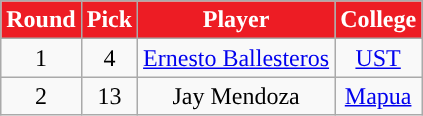<table class="wikitable sortable sortable">
<tr>
<th style="background:#ED1C24; color:#FFFFFF; ">Round</th>
<th style="background:#ED1C24; color:#FFFFFF; ">Pick</th>
<th style="background:#ED1C24; color:#FFFFFF; ">Player</th>
<th style="background:#ED1C24; color:#FFFFFF; ">College</th>
</tr>
<tr style="text-align: center">
<td align="center">1</td>
<td align="center">4</td>
<td><a href='#'>Ernesto Ballesteros</a></td>
<td><a href='#'>UST</a></td>
</tr>
<tr style="text-align: center">
<td align="center">2</td>
<td align="center">13</td>
<td>Jay Mendoza</td>
<td><a href='#'>Mapua</a></td>
</tr>
</table>
